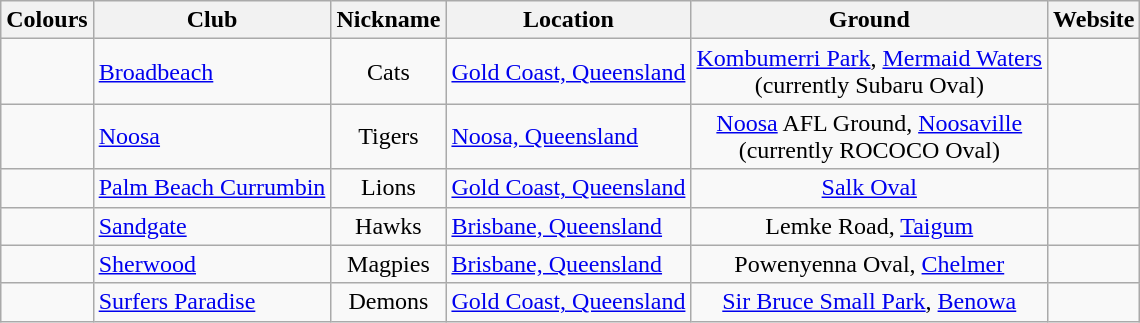<table class="wikitable sortable">
<tr>
<th>Colours</th>
<th>Club</th>
<th>Nickname</th>
<th>Location</th>
<th>Ground</th>
<th>Website</th>
</tr>
<tr>
<td style="text-align:center;"></td>
<td><a href='#'>Broadbeach</a></td>
<td style="text-align:center;">Cats</td>
<td><a href='#'>Gold Coast, Queensland</a></td>
<td style="text-align:center;"><a href='#'>Kombumerri Park</a>, <a href='#'>Mermaid Waters</a> <br> (currently Subaru Oval)</td>
<td></td>
</tr>
<tr>
<td style="text-align:center;"></td>
<td><a href='#'>Noosa</a></td>
<td style="text-align:center;">Tigers</td>
<td><a href='#'>Noosa, Queensland</a></td>
<td style="text-align:center;"><a href='#'>Noosa</a> AFL Ground, <a href='#'>Noosaville</a> <br> (currently ROCOCO Oval)</td>
<td></td>
</tr>
<tr>
<td></td>
<td><a href='#'>Palm Beach Currumbin</a></td>
<td style="text-align:center;">Lions</td>
<td><a href='#'>Gold Coast, Queensland</a></td>
<td style="text-align:center;"><a href='#'>Salk Oval</a></td>
<td></td>
</tr>
<tr>
<td></td>
<td><a href='#'>Sandgate</a></td>
<td style="text-align:center;">Hawks</td>
<td><a href='#'>Brisbane, Queensland</a></td>
<td style="text-align:center;">Lemke Road, <a href='#'>Taigum</a></td>
<td></td>
</tr>
<tr>
<td style="text-align:center;"></td>
<td><a href='#'>Sherwood</a></td>
<td style="text-align:center;">Magpies</td>
<td><a href='#'>Brisbane, Queensland</a></td>
<td style="text-align:center;">Powenyenna Oval, <a href='#'>Chelmer</a></td>
<td></td>
</tr>
<tr>
<td style="text-align:center;"></td>
<td><a href='#'>Surfers Paradise</a></td>
<td style="text-align:center;">Demons</td>
<td><a href='#'>Gold Coast, Queensland</a></td>
<td style="text-align:center;"><a href='#'>Sir Bruce Small Park</a>, <a href='#'>Benowa</a></td>
<td></td>
</tr>
</table>
